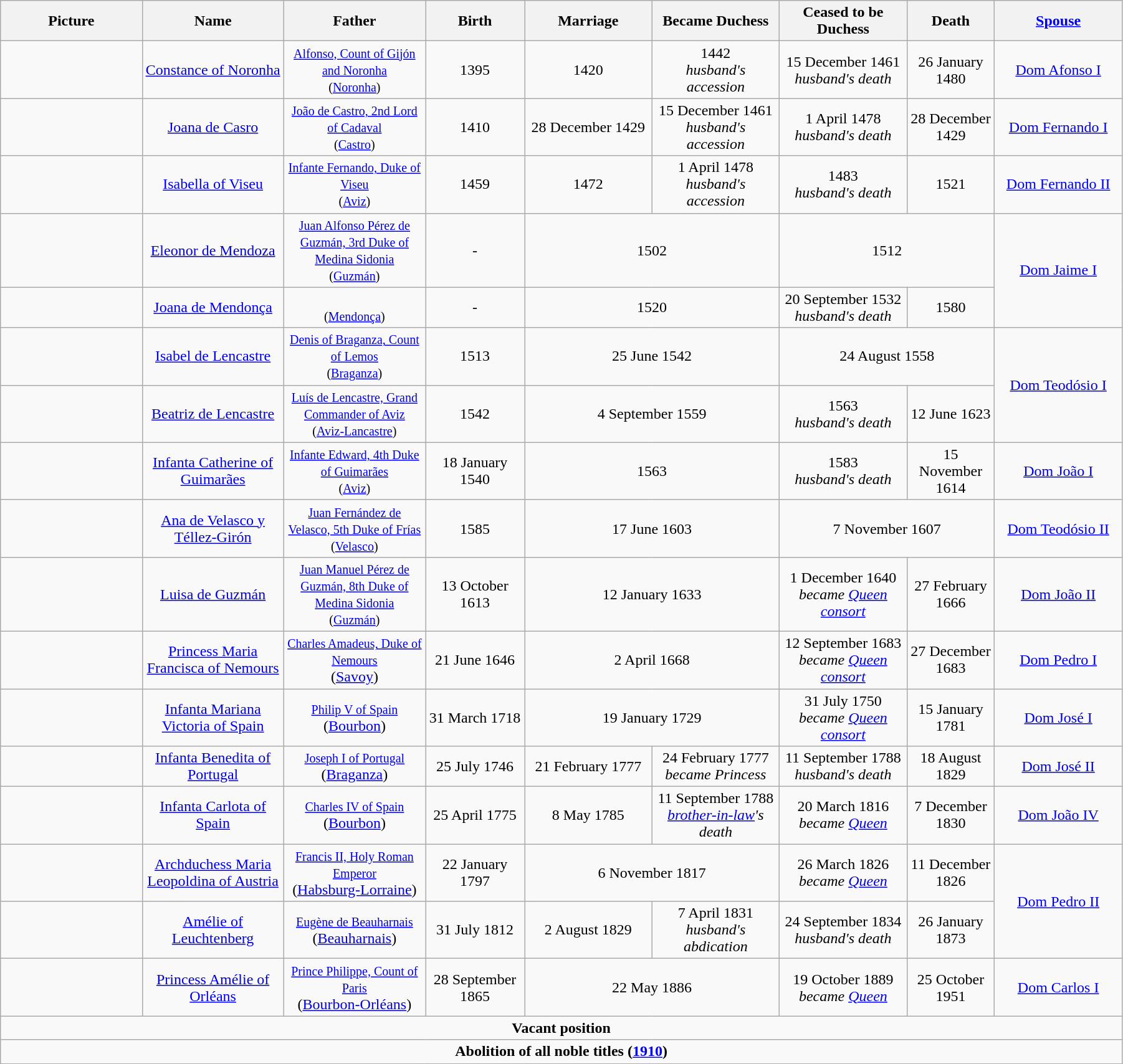<table width=95% class="wikitable">
<tr>
<th width = "10%">Picture</th>
<th width = "10%">Name</th>
<th width = "10%">Father</th>
<th width = "7%">Birth</th>
<th width = "9%">Marriage</th>
<th width = "9%">Became Duchess</th>
<th width = "9%">Ceased to be Duchess</th>
<th width = "6%">Death</th>
<th width = "9%"><a href='#'>Spouse</a></th>
</tr>
<tr>
<td align="center"></td>
<td align="center"><a href='#'>Constance of Noronha</a></td>
<td align="center"><small><a href='#'>Alfonso, Count of Gijón and Noronha</a><br>(<a href='#'>Noronha</a>)</small></td>
<td align="center">1395</td>
<td align="center">1420</td>
<td align="center">1442<br><em>husband's accession</em></td>
<td align="center">15 December 1461<br><em>husband's death</em></td>
<td align="center">26 January 1480</td>
<td align="center"><a href='#'>Dom Afonso I</a></td>
</tr>
<tr>
<td align="center"></td>
<td align="center"><a href='#'>Joana de Casro</a></td>
<td align="center"><small><a href='#'>João de Castro, 2nd Lord of Cadaval</a><br>(<a href='#'>Castro</a>)</small></td>
<td align="center">1410</td>
<td align="center">28 December 1429</td>
<td align="center">15 December 1461<br><em>husband's accession</em></td>
<td align="center">1 April 1478<br><em>husband's death</em></td>
<td align="center">28 December 1429</td>
<td align="center"><a href='#'>Dom Fernando I</a></td>
</tr>
<tr>
<td align="center"></td>
<td align="center"><a href='#'>Isabella of Viseu</a></td>
<td align="center"><small><a href='#'>Infante Fernando, Duke of Viseu</a><br>(<a href='#'>Aviz</a>)</small></td>
<td align="center">1459</td>
<td align="center">1472</td>
<td align="center">1 April 1478<br><em>husband's accession</em></td>
<td align="center">1483<br><em>husband's death</em></td>
<td align="center">1521</td>
<td align="center"><a href='#'>Dom Fernando II</a></td>
</tr>
<tr>
<td align="center"></td>
<td align="center"><a href='#'>Eleonor de Mendoza</a></td>
<td align="center"><small><a href='#'>Juan Alfonso Pérez de Guzmán, 3rd Duke of Medina Sidonia</a><br>(<a href='#'>Guzmán</a>)</small></td>
<td align="center">-</td>
<td align="center" colspan="2">1502</td>
<td align="center" colspan="2">1512</td>
<td align="center" rowspan="2"><a href='#'>Dom Jaime I</a></td>
</tr>
<tr>
<td align="center"></td>
<td align="center"><a href='#'>Joana de Mendonça</a></td>
<td align="center"><small><br>(<a href='#'>Mendonça</a>)</small></td>
<td align="center">-</td>
<td align="center" colspan="2">1520</td>
<td align="center">20 September 1532<br><em>husband's death</em></td>
<td align="center">1580</td>
</tr>
<tr>
<td align="center"></td>
<td align="center"><a href='#'>Isabel de Lencastre</a></td>
<td align="center"><small><a href='#'>Denis of Braganza, Count of Lemos</a><br>(<a href='#'>Braganza</a>)</small></td>
<td align="center">1513</td>
<td align="center" colspan="2">25 June 1542</td>
<td align="center" colspan="2">24 August 1558</td>
<td align="center" rowspan="2"><a href='#'>Dom Teodósio I</a></td>
</tr>
<tr>
<td align="center"></td>
<td align="center"><a href='#'>Beatriz de Lencastre</a></td>
<td align="center"><small><a href='#'>Luís de Lencastre, Grand Commander of Aviz</a><br>(<a href='#'>Aviz-Lancastre</a>)</small></td>
<td align="center">1542</td>
<td align="center" colspan="2">4 September 1559</td>
<td align="center">1563<br><em>husband's death</em></td>
<td align="center">12 June 1623</td>
</tr>
<tr>
<td align="center"></td>
<td align="center"><a href='#'>Infanta Catherine of Guimarães</a></td>
<td align="center"><small><a href='#'>Infante Edward, 4th Duke of Guimarães</a><br>(<a href='#'>Aviz</a>)</small></td>
<td align="center">18 January 1540</td>
<td align="center" colspan="2">1563</td>
<td align="center">1583<br><em>husband's death</em></td>
<td align="center">15 November 1614</td>
<td align="center"><a href='#'>Dom João I</a></td>
</tr>
<tr>
<td align="center"></td>
<td align="center"><a href='#'>Ana de Velasco y Téllez-Girón</a></td>
<td align="center"><small><a href='#'>Juan Fernández de Velasco, 5th Duke of Frías</a><br>(<a href='#'>Velasco</a>)</small></td>
<td align="center">1585</td>
<td align="center" colspan="2">17 June 1603</td>
<td align="center" colspan="2">7 November 1607</td>
<td align="center"><a href='#'>Dom Teodósio II</a></td>
</tr>
<tr>
<td align="center"></td>
<td align="center"><a href='#'>Luisa de Guzmán</a></td>
<td align="center"><small><a href='#'>Juan Manuel Pérez de Guzmán, 8th Duke of Medina Sidonia</a><br>(<a href='#'>Guzmán</a>)</small></td>
<td align="center">13 October 1613</td>
<td align="center" colspan="2">12 January 1633</td>
<td align="center">1 December 1640<br><em>became <a href='#'>Queen consort</a></em></td>
<td align="center">27 February 1666</td>
<td align="center"><a href='#'>Dom João II</a></td>
</tr>
<tr>
<td align="center"></td>
<td align="center"><a href='#'>Princess Maria Francisca of Nemours</a></td>
<td align="center"><small><a href='#'>Charles Amadeus, Duke of Nemours</a></small><br> (<a href='#'>Savoy</a>)</td>
<td align="center">21 June 1646</td>
<td align="center" colspan="2">2 April 1668</td>
<td align="center">12 September 1683<br><em>became <a href='#'>Queen consort</a></em></td>
<td align="center">27 December 1683</td>
<td align="center"><a href='#'>Dom Pedro I</a></td>
</tr>
<tr>
<td align="center"></td>
<td align="center"><a href='#'>Infanta Mariana Victoria of Spain</a></td>
<td align="center"><small><a href='#'>Philip V of Spain</a></small><br> (<a href='#'>Bourbon</a>)</td>
<td align="center">31 March 1718</td>
<td align="center" colspan="2">19 January 1729</td>
<td align="center">31 July 1750<br><em>became <a href='#'>Queen consort</a></em></td>
<td align="center">15 January 1781</td>
<td align="center"><a href='#'>Dom José I</a></td>
</tr>
<tr>
<td align="center"></td>
<td align="center"><a href='#'>Infanta Benedita of Portugal</a></td>
<td align="center"><small><a href='#'>Joseph I of Portugal</a></small><br> (<a href='#'>Braganza</a>)</td>
<td align="center">25 July 1746</td>
<td align="center">21 February 1777</td>
<td align="center">24 February 1777<br><em>became Princess</em></td>
<td align="center">11 September 1788<br><em>husband's death</em></td>
<td align="center">18 August 1829</td>
<td align="center"><a href='#'>Dom José II</a></td>
</tr>
<tr>
<td align="center"></td>
<td align="center"><a href='#'>Infanta Carlota of Spain</a></td>
<td align="center"><small><a href='#'>Charles IV of Spain</a></small><br> (<a href='#'>Bourbon</a>)</td>
<td align="center">25 April 1775</td>
<td align="center">8 May 1785</td>
<td align="center">11 September 1788<br><em><a href='#'>brother-in-law</a>'s death</em></td>
<td align="center">20 March 1816<br><em>became <a href='#'>Queen</a></em></td>
<td align="center">7 December 1830</td>
<td align="center"><a href='#'>Dom João IV</a></td>
</tr>
<tr>
<td align="center"></td>
<td align="center"><a href='#'>Archduchess Maria Leopoldina of Austria</a></td>
<td align="center"><small><a href='#'>Francis II, Holy Roman Emperor</a></small><br>(<a href='#'>Habsburg-Lorraine</a>)</td>
<td align="center">22 January 1797</td>
<td align="center" colspan="2">6 November 1817</td>
<td align="center">26 March 1826<br><em>became <a href='#'>Queen</a></em></td>
<td align="center">11 December 1826</td>
<td align="center" rowspan="2"><a href='#'>Dom Pedro II</a></td>
</tr>
<tr>
<td align="center"></td>
<td align="center"><a href='#'>Amélie of Leuchtenberg</a></td>
<td align="center"><small><a href='#'>Eugène de Beauharnais</a></small><br>(<a href='#'>Beauharnais</a>)</td>
<td align="center">31 July 1812</td>
<td align="center">2 August 1829</td>
<td align="center">7 April 1831<br><em>husband's abdication</em></td>
<td align="center">24 September 1834<br><em>husband's death</em></td>
<td align="center">26 January 1873</td>
</tr>
<tr>
<td align="center"></td>
<td align="center"><a href='#'>Princess Amélie of Orléans</a></td>
<td align="center"><small><a href='#'>Prince Philippe, Count of Paris</a></small><br> (<a href='#'>Bourbon-Orléans</a>)</td>
<td align="center">28 September 1865</td>
<td align="center" colspan="2">22 May 1886</td>
<td align="center">19 October 1889<br><em>became <a href='#'>Queen</a></em></td>
<td align="center">25 October 1951</td>
<td align="center"><a href='#'>Dom Carlos I</a></td>
</tr>
<tr>
<td colspan="9" align="center"><strong>Vacant position</strong></td>
</tr>
<tr>
<td colspan="9" align="center"><strong>Abolition of all noble titles (<a href='#'>1910</a>)</strong></td>
</tr>
</table>
